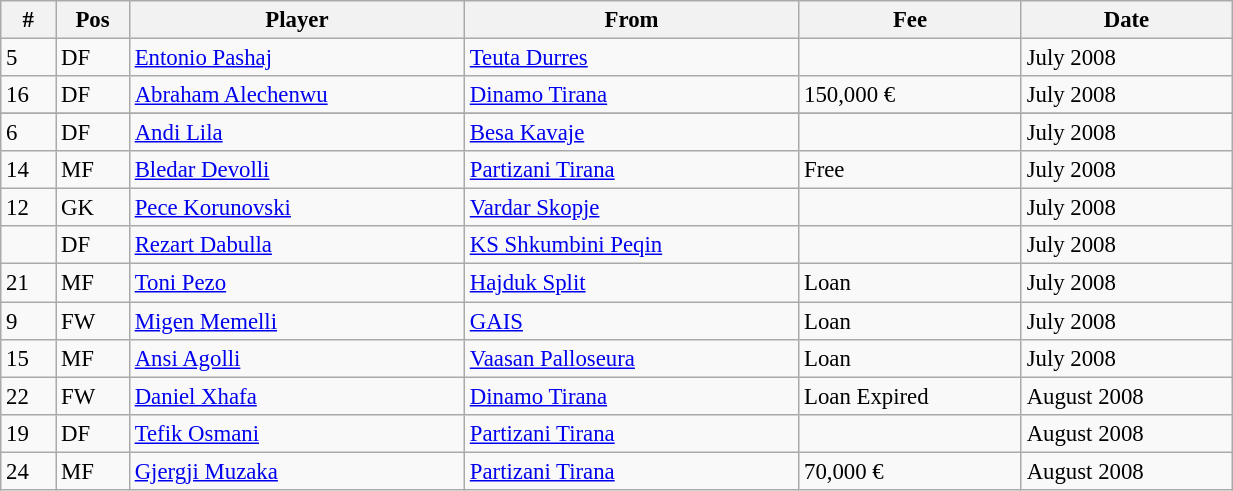<table class="wikitable" style="width:65%; text-align:center; font-size:95%; text-align:left;">
<tr>
<th><strong>#</strong></th>
<th><strong>Pos</strong></th>
<th><strong>Player</strong></th>
<th><strong>From</strong></th>
<th><strong>Fee</strong></th>
<th><strong>Date</strong></th>
</tr>
<tr>
<td>5</td>
<td>DF</td>
<td> <a href='#'>Entonio Pashaj</a></td>
<td><a href='#'>Teuta Durres</a></td>
<td></td>
<td>July 2008</td>
</tr>
<tr>
<td>16</td>
<td>DF</td>
<td> <a href='#'>Abraham Alechenwu</a></td>
<td><a href='#'>Dinamo Tirana</a></td>
<td>150,000 €</td>
<td>July 2008</td>
</tr>
<tr -||MF||>
</tr>
<tr>
<td>6</td>
<td>DF</td>
<td> <a href='#'>Andi Lila</a></td>
<td><a href='#'>Besa Kavaje</a></td>
<td></td>
<td>July 2008</td>
</tr>
<tr>
<td>14</td>
<td>MF</td>
<td> <a href='#'>Bledar Devolli</a></td>
<td><a href='#'>Partizani Tirana</a></td>
<td>Free</td>
<td>July 2008</td>
</tr>
<tr>
<td>12</td>
<td>GK</td>
<td> <a href='#'>Pece Korunovski</a></td>
<td><a href='#'>Vardar Skopje</a></td>
<td></td>
<td>July 2008</td>
</tr>
<tr>
<td></td>
<td>DF</td>
<td> <a href='#'>Rezart Dabulla</a></td>
<td><a href='#'>KS Shkumbini Peqin</a></td>
<td></td>
<td>July 2008</td>
</tr>
<tr>
<td>21</td>
<td>MF</td>
<td> <a href='#'>Toni Pezo</a></td>
<td><a href='#'>Hajduk Split</a></td>
<td>Loan</td>
<td>July 2008</td>
</tr>
<tr>
<td>9</td>
<td>FW</td>
<td> <a href='#'>Migen Memelli</a></td>
<td><a href='#'>GAIS</a></td>
<td>Loan</td>
<td>July 2008</td>
</tr>
<tr>
<td>15</td>
<td>MF</td>
<td> <a href='#'>Ansi Agolli</a></td>
<td><a href='#'>Vaasan Palloseura</a></td>
<td>Loan</td>
<td>July 2008</td>
</tr>
<tr>
<td>22</td>
<td>FW</td>
<td> <a href='#'>Daniel Xhafa</a></td>
<td><a href='#'>Dinamo Tirana</a></td>
<td>Loan Expired</td>
<td>August 2008</td>
</tr>
<tr>
<td>19</td>
<td>DF</td>
<td> <a href='#'>Tefik Osmani</a></td>
<td><a href='#'>Partizani Tirana</a></td>
<td></td>
<td>August 2008</td>
</tr>
<tr>
<td>24</td>
<td>MF</td>
<td> <a href='#'>Gjergji Muzaka</a></td>
<td><a href='#'>Partizani Tirana</a></td>
<td>70,000 €</td>
<td>August 2008</td>
</tr>
</table>
